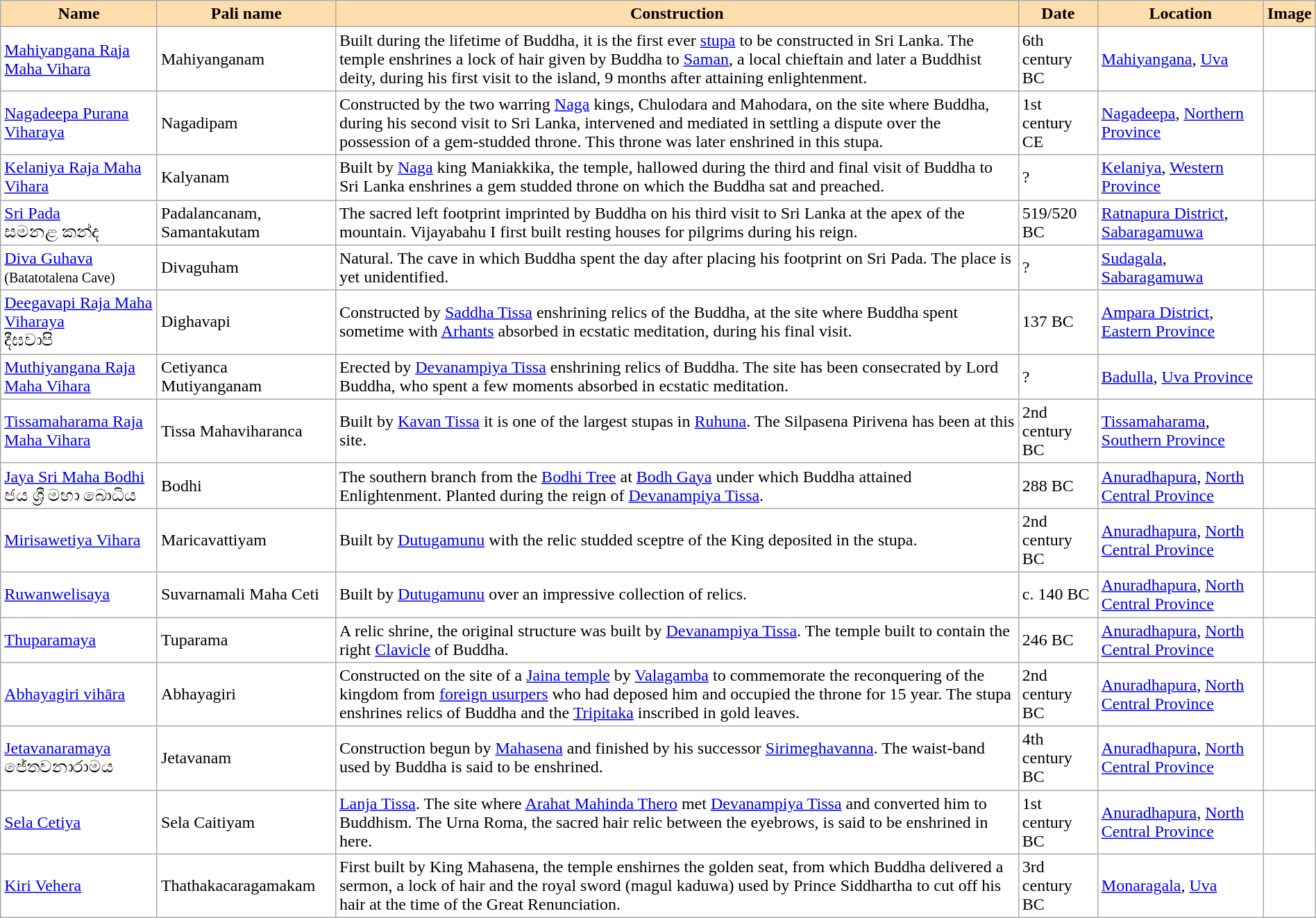<table class="wikitable sortable" width="100%" style="background:#ffffff;">
<tr>
<th align="left" style="background:#ffdead;">Name</th>
<th align="left" style="background:#ffdead;">Pali name</th>
<th align="left" style="background:#ffdead;">Construction</th>
<th align="left" style="background:#ffdead;">Date</th>
<th style="background:#ffdead;">Location</th>
<th align="left" style="background:#ffdead;" class="unsortable">Image</th>
</tr>
<tr>
<td><a href='#'>Mahiyangana Raja Maha Vihara</a></td>
<td>Mahiyanganam</td>
<td>Built during the lifetime of Buddha, it is the first ever <a href='#'>stupa</a> to be constructed in Sri Lanka. The temple enshrines a lock of hair given by Buddha to <a href='#'>Saman</a>, a local chieftain and later a Buddhist deity, during his first visit to the island, 9 months after attaining enlightenment.</td>
<td>6th century BC</td>
<td><a href='#'>Mahiyangana</a>, <a href='#'>Uva</a><br></td>
<td></td>
</tr>
<tr>
<td><a href='#'>Nagadeepa Purana Viharaya</a></td>
<td>Nagadipam</td>
<td>Constructed by the two warring <a href='#'>Naga</a> kings, Chulodara and Mahodara, on the site where Buddha, during his second visit to Sri Lanka, intervened and mediated in settling a dispute over the possession of a gem-studded throne. This throne was later enshrined in this stupa.</td>
<td>1st century CE</td>
<td><a href='#'>Nagadeepa</a>, <a href='#'>Northern Province</a><br></td>
<td></td>
</tr>
<tr>
<td><a href='#'>Kelaniya Raja Maha Vihara</a></td>
<td>Kalyanam</td>
<td>Built by <a href='#'>Naga</a> king Maniakkika, the temple, hallowed during the third and final visit of Buddha to Sri Lanka enshrines a gem studded throne on which the Buddha sat and preached.</td>
<td>?</td>
<td><a href='#'>Kelaniya</a>, <a href='#'>Western Province</a><br></td>
<td></td>
</tr>
<tr>
<td><a href='#'>Sri Pada</a><br>සමනළ කන්ද<br></td>
<td>Padalancanam, Samantakutam</td>
<td>The sacred left footprint imprinted by Buddha on his third visit to Sri Lanka at the apex of the mountain. Vijayabahu I first built resting houses for pilgrims during his reign.</td>
<td>519/520 BC</td>
<td><a href='#'>Ratnapura District</a>, <a href='#'>Sabaragamuwa</a><br></td>
<td></td>
</tr>
<tr>
<td><a href='#'>Diva Guhava</a><br><small>(Batatotalena Cave)</small></td>
<td>Divaguham</td>
<td>Natural. The cave in which Buddha spent the day after placing his footprint on Sri Pada. The place is yet unidentified.</td>
<td>?</td>
<td><a href='#'>Sudagala</a>, <a href='#'>Sabaragamuwa</a><br></td>
<td></td>
</tr>
<tr>
<td><a href='#'>Deegavapi Raja Maha Viharaya</a><br>දීඝවාපි<br></td>
<td>Dighavapi</td>
<td>Constructed by <a href='#'>Saddha Tissa</a> enshrining relics of the Buddha, at the site where Buddha spent sometime with <a href='#'>Arhants</a> absorbed in ecstatic meditation, during his final visit.</td>
<td>137 BC</td>
<td><a href='#'>Ampara District</a>, <a href='#'>Eastern Province</a><br></td>
<td></td>
</tr>
<tr>
<td><a href='#'>Muthiyangana Raja Maha Vihara</a></td>
<td>Cetiyanca Mutiyanganam</td>
<td>Erected by <a href='#'>Devanampiya Tissa</a> enshrining relics of Buddha. The site has been consecrated by Lord Buddha, who spent a few moments absorbed in ecstatic meditation.</td>
<td>?</td>
<td><a href='#'>Badulla</a>, <a href='#'>Uva Province</a><br></td>
<td></td>
</tr>
<tr>
<td><a href='#'>Tissamaharama Raja Maha Vihara</a></td>
<td>Tissa Mahaviharanca</td>
<td>Built by <a href='#'>Kavan Tissa</a> it is one of the largest stupas in <a href='#'>Ruhuna</a>. The Silpasena Pirivena has been at this site.</td>
<td>2nd century BC</td>
<td><a href='#'>Tissamaharama</a>, <a href='#'>Southern Province</a><br></td>
<td></td>
</tr>
<tr>
<td><a href='#'>Jaya Sri Maha Bodhi</a><br>ජය ශ්‍රී මහා බොධිය<br></td>
<td>Bodhi</td>
<td>The southern branch from the <a href='#'>Bodhi Tree</a> at <a href='#'>Bodh Gaya</a> under which Buddha attained Enlightenment. Planted during the reign of <a href='#'>Devanampiya Tissa</a>.</td>
<td>288 BC</td>
<td><a href='#'>Anuradhapura</a>, <a href='#'>North Central Province</a><br></td>
<td></td>
</tr>
<tr>
<td><a href='#'>Mirisawetiya Vihara</a></td>
<td>Maricavattiyam</td>
<td>Built by <a href='#'>Dutugamunu</a> with the relic studded sceptre of the King deposited in the stupa.</td>
<td>2nd century BC</td>
<td><a href='#'>Anuradhapura</a>, <a href='#'>North Central Province</a><br></td>
<td></td>
</tr>
<tr>
<td><a href='#'>Ruwanwelisaya</a></td>
<td>Suvarnamali Maha Ceti</td>
<td>Built by <a href='#'>Dutugamunu</a> over an impressive collection of relics.</td>
<td>c. 140 BC</td>
<td><a href='#'>Anuradhapura</a>, <a href='#'>North Central Province</a><br></td>
<td></td>
</tr>
<tr>
<td><a href='#'>Thuparamaya</a></td>
<td>Tuparama</td>
<td>A relic shrine, the original structure was built by <a href='#'>Devanampiya Tissa</a>. The temple built to contain the right <a href='#'>Clavicle</a> of Buddha.</td>
<td>246 BC</td>
<td><a href='#'>Anuradhapura</a>, <a href='#'>North Central Province</a><br></td>
<td></td>
</tr>
<tr>
<td><a href='#'>Abhayagiri vihāra</a></td>
<td>Abhayagiri</td>
<td>Constructed on the site of a <a href='#'>Jaina temple</a> by <a href='#'>Valagamba</a> to commemorate the reconquering of the kingdom from <a href='#'>foreign usurpers</a> who had deposed him and occupied the throne for 15 year. The stupa enshrines relics of Buddha and the <a href='#'>Tripitaka</a> inscribed in gold leaves.</td>
<td>2nd century BC</td>
<td><a href='#'>Anuradhapura</a>, <a href='#'>North Central Province</a><br></td>
<td></td>
</tr>
<tr>
<td><a href='#'>Jetavanaramaya</a><br>ජේතවනාරාමය<br></td>
<td>Jetavanam</td>
<td>Construction begun by <a href='#'>Mahasena</a> and finished by his successor <a href='#'>Sirimeghavanna</a>. The waist-band used by Buddha is said to be enshrined.</td>
<td>4th century BC</td>
<td><a href='#'>Anuradhapura</a>, <a href='#'>North Central Province</a><br></td>
<td></td>
</tr>
<tr>
<td><a href='#'>Sela Cetiya</a></td>
<td>Sela Caitiyam</td>
<td><a href='#'>Lanja Tissa</a>. The site where <a href='#'>Arahat Mahinda Thero</a> met <a href='#'>Devanampiya Tissa</a> and converted him to Buddhism. The Urna Roma, the sacred hair relic between the eyebrows, is said to be enshrined in here.</td>
<td>1st century BC</td>
<td><a href='#'>Anuradhapura</a>, <a href='#'>North Central Province</a><br></td>
<td></td>
</tr>
<tr>
<td><a href='#'>Kiri Vehera</a></td>
<td>Thathakacaragamakam</td>
<td>First built by King Mahasena, the temple enshirnes the golden seat, from which Buddha delivered a sermon, a lock of hair and the royal sword (magul kaduwa) used by Prince Siddhartha to cut off his hair at the time of the Great Renunciation.</td>
<td>3rd century BC</td>
<td><a href='#'>Monaragala</a>, <a href='#'>Uva</a><br></td>
<td></td>
</tr>
</table>
